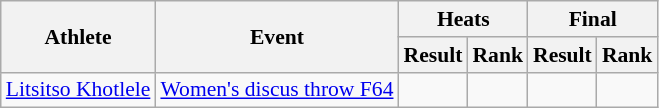<table class=wikitable style="font-size:90%">
<tr>
<th rowspan="2">Athlete</th>
<th rowspan="2">Event</th>
<th colspan="2">Heats</th>
<th colspan="2">Final</th>
</tr>
<tr>
<th>Result</th>
<th>Rank</th>
<th>Result</th>
<th>Rank</th>
</tr>
<tr align=center>
<td align=left><a href='#'>Litsitso Khotlele</a></td>
<td align=left><a href='#'>Women's discus throw F64</a></td>
<td></td>
<td></td>
<td></td>
<td></td>
</tr>
</table>
